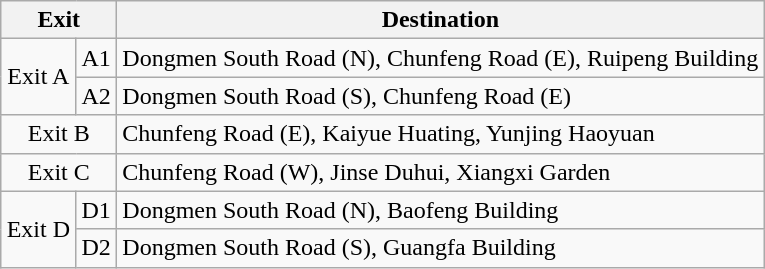<table class="wikitable">
<tr>
<th colspan="2" style="width:70px">Exit</th>
<th>Destination</th>
</tr>
<tr>
<td rowspan="2" align="center">Exit A</td>
<td>A1</td>
<td>Dongmen South Road (N), Chunfeng Road (E), Ruipeng Building</td>
</tr>
<tr>
<td>A2</td>
<td>Dongmen South Road (S), Chunfeng Road (E)</td>
</tr>
<tr>
<td colspan="2" align="center">Exit B</td>
<td>Chunfeng Road (E), Kaiyue Huating, Yunjing Haoyuan</td>
</tr>
<tr>
<td colspan="2" align="center">Exit C</td>
<td>Chunfeng Road (W), Jinse Duhui, Xiangxi Garden</td>
</tr>
<tr>
<td rowspan="2" align="center">Exit D</td>
<td>D1</td>
<td>Dongmen South Road (N), Baofeng Building</td>
</tr>
<tr>
<td>D2</td>
<td>Dongmen South Road (S), Guangfa Building</td>
</tr>
</table>
